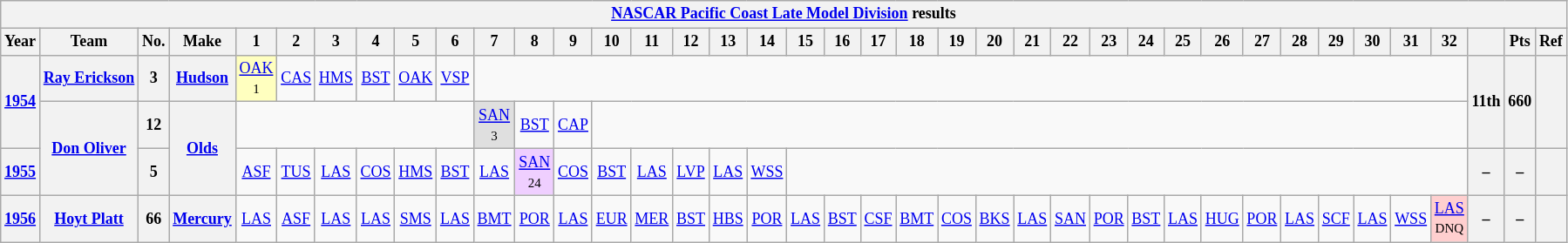<table class="wikitable" style="text-align:center; font-size:75%">
<tr>
<th colspan="69"><a href='#'>NASCAR Pacific Coast Late Model Division</a> results</th>
</tr>
<tr>
<th>Year</th>
<th>Team</th>
<th>No.</th>
<th>Make</th>
<th>1</th>
<th>2</th>
<th>3</th>
<th>4</th>
<th>5</th>
<th>6</th>
<th>7</th>
<th>8</th>
<th>9</th>
<th>10</th>
<th>11</th>
<th>12</th>
<th>13</th>
<th>14</th>
<th>15</th>
<th>16</th>
<th>17</th>
<th>18</th>
<th>19</th>
<th>20</th>
<th>21</th>
<th>22</th>
<th>23</th>
<th>24</th>
<th>25</th>
<th>26</th>
<th>27</th>
<th>28</th>
<th>29</th>
<th>30</th>
<th>31</th>
<th>32</th>
<th></th>
<th>Pts</th>
<th>Ref</th>
</tr>
<tr>
<th rowspan=2><a href='#'>1954</a></th>
<th><a href='#'>Ray Erickson</a></th>
<th>3</th>
<th><a href='#'>Hudson</a></th>
<td style="background:#FFFFBF;"><a href='#'>OAK</a> <br><small>1</small></td>
<td><a href='#'>CAS</a></td>
<td><a href='#'>HMS</a></td>
<td><a href='#'>BST</a></td>
<td><a href='#'>OAK</a></td>
<td><a href='#'>VSP</a></td>
<td colspan=26></td>
<th rowspan=2>11th</th>
<th rowspan=2>660</th>
<th rowspan=2></th>
</tr>
<tr>
<th rowspan=2><a href='#'>Don Oliver</a></th>
<th>12</th>
<th rowspan=2><a href='#'>Olds</a></th>
<td colspan=6></td>
<td style="background:#DFDFDF;"><a href='#'>SAN</a> <br><small>3</small></td>
<td><a href='#'>BST</a></td>
<td><a href='#'>CAP</a></td>
<td colspan=23></td>
</tr>
<tr>
<th><a href='#'>1955</a></th>
<th>5</th>
<td><a href='#'>ASF</a></td>
<td><a href='#'>TUS</a></td>
<td><a href='#'>LAS</a></td>
<td><a href='#'>COS</a></td>
<td><a href='#'>HMS</a></td>
<td><a href='#'>BST</a></td>
<td><a href='#'>LAS</a></td>
<td style="background:#EFCFFF;"><a href='#'>SAN</a> <br><small>24</small></td>
<td><a href='#'>COS</a></td>
<td><a href='#'>BST</a></td>
<td><a href='#'>LAS</a></td>
<td><a href='#'>LVP</a></td>
<td><a href='#'>LAS</a></td>
<td><a href='#'>WSS</a></td>
<td colspan=18></td>
<th>–</th>
<th>–</th>
<th></th>
</tr>
<tr>
<th><a href='#'>1956</a></th>
<th><a href='#'>Hoyt Platt</a></th>
<th>66</th>
<th><a href='#'>Mercury</a></th>
<td><a href='#'>LAS</a></td>
<td><a href='#'>ASF</a></td>
<td><a href='#'>LAS</a></td>
<td><a href='#'>LAS</a></td>
<td><a href='#'>SMS</a></td>
<td><a href='#'>LAS</a></td>
<td><a href='#'>BMT</a></td>
<td><a href='#'>POR</a></td>
<td><a href='#'>LAS</a></td>
<td><a href='#'>EUR</a></td>
<td><a href='#'>MER</a></td>
<td><a href='#'>BST</a></td>
<td><a href='#'>HBS</a></td>
<td><a href='#'>POR</a></td>
<td><a href='#'>LAS</a></td>
<td><a href='#'>BST</a></td>
<td><a href='#'>CSF</a></td>
<td><a href='#'>BMT</a></td>
<td><a href='#'>COS</a></td>
<td><a href='#'>BKS</a></td>
<td><a href='#'>LAS</a></td>
<td><a href='#'>SAN</a></td>
<td><a href='#'>POR</a></td>
<td><a href='#'>BST</a></td>
<td><a href='#'>LAS</a></td>
<td><a href='#'>HUG</a></td>
<td><a href='#'>POR</a></td>
<td><a href='#'>LAS</a></td>
<td><a href='#'>SCF</a></td>
<td><a href='#'>LAS</a></td>
<td><a href='#'>WSS</a></td>
<td style="background:#FFCFCF;"><a href='#'>LAS</a> <br><small>DNQ</small></td>
<th>–</th>
<th>–</th>
<th></th>
</tr>
</table>
